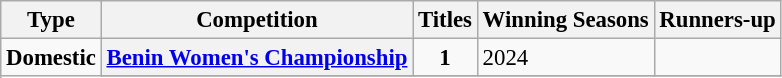<table class="wikitable plainrowheaders" style="font-size:95%; text-align:center;">
<tr>
<th style="width:5">Type</th>
<th style="width:5">Competition</th>
<th style="width:5">Titles</th>
<th style="width:5">Winning Seasons</th>
<th style="width:5">Runners-up</th>
</tr>
<tr>
<td rowspan="2"><strong>Domestic</strong></td>
<th scope=col><a href='#'>Benin Women's Championship</a></th>
<td><strong>1</strong></td>
<td align="left">2024</td>
<td align="left"></td>
</tr>
<tr>
</tr>
</table>
